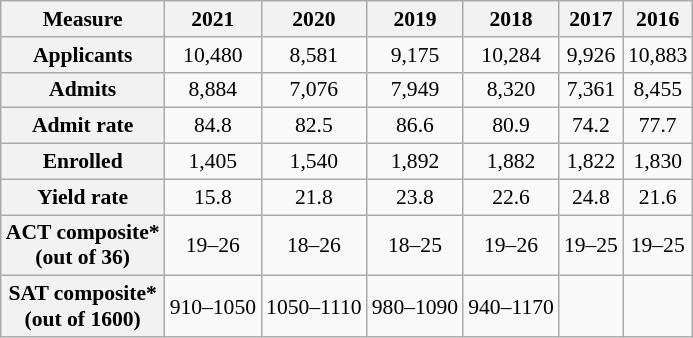<table class="wikitable" style="text-align:center; font-size:90%;">
<tr>
<th scope="col">Measure</th>
<th scope="col">2021</th>
<th scope="col">2020</th>
<th scope="col">2019</th>
<th scope="col">2018</th>
<th scope="col">2017</th>
<th scope="col">2016</th>
</tr>
<tr>
<th scope="row">Applicants</th>
<td>10,480</td>
<td>8,581</td>
<td>9,175</td>
<td>10,284</td>
<td>9,926</td>
<td>10,883</td>
</tr>
<tr>
<th scope="row">Admits</th>
<td>8,884</td>
<td>7,076</td>
<td>7,949</td>
<td>8,320</td>
<td>7,361</td>
<td>8,455</td>
</tr>
<tr>
<th scope="row">Admit rate</th>
<td>84.8</td>
<td>82.5</td>
<td>86.6</td>
<td>80.9</td>
<td>74.2</td>
<td>77.7</td>
</tr>
<tr>
<th scope="row">Enrolled</th>
<td>1,405</td>
<td>1,540</td>
<td>1,892</td>
<td>1,882</td>
<td>1,822</td>
<td>1,830</td>
</tr>
<tr>
<th scope="row">Yield rate</th>
<td>15.8</td>
<td>21.8</td>
<td>23.8</td>
<td>22.6</td>
<td>24.8</td>
<td>21.6</td>
</tr>
<tr>
<th scope="row">ACT composite*<br>(out of 36)</th>
<td>19–26</td>
<td>18–26</td>
<td>18–25</td>
<td>19–26</td>
<td>19–25</td>
<td>19–25</td>
</tr>
<tr>
<th scope="row">SAT composite*<br>(out of 1600)</th>
<td>910–1050</td>
<td>1050–1110</td>
<td>980–1090</td>
<td>940–1170</td>
<td></td>
<td></td>
</tr>
</table>
